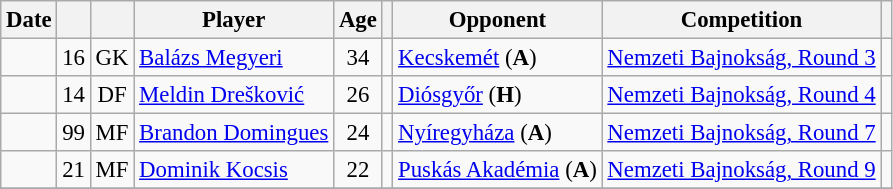<table class="wikitable sortable" style="text-align:center; font-size:95%;">
<tr>
<th>Date</th>
<th></th>
<th></th>
<th>Player</th>
<th>Age</th>
<th></th>
<th>Opponent</th>
<th>Competition</th>
<th class="unsortable"></th>
</tr>
<tr>
<td data-sort-value="1"></td>
<td>16</td>
<td>GK</td>
<td style="text-align:left;" data-sort-value="Megyeri"> <a href='#'>Balázs Megyeri</a></td>
<td>34</td>
<td></td>
<td style="text-align:left;"><a href='#'>Kecskemét</a> (<strong>A</strong>)</td>
<td style="text-align:left;"><a href='#'>Nemzeti Bajnokság, Round 3</a></td>
<td></td>
</tr>
<tr>
<td data-sort-value="2"></td>
<td>14</td>
<td>DF</td>
<td style="text-align:left;" data-sort-value="Dreskovic"> <a href='#'>Meldin Drešković</a></td>
<td>26</td>
<td></td>
<td style="text-align:left;"><a href='#'>Diósgyőr</a> (<strong>H</strong>)</td>
<td style="text-align:left;"><a href='#'>Nemzeti Bajnokság, Round 4</a></td>
<td></td>
</tr>
<tr>
<td data-sort-value="3"></td>
<td>99</td>
<td>MF</td>
<td style="text-align:left;" data-sort-value="Domingues"> <a href='#'>Brandon Domingues</a></td>
<td>24</td>
<td></td>
<td style="text-align:left;"><a href='#'>Nyíregyháza</a> (<strong>A</strong>)</td>
<td style="text-align:left;"><a href='#'>Nemzeti Bajnokság, Round 7</a></td>
<td></td>
</tr>
<tr>
<td data-sort-value="1"></td>
<td>21</td>
<td>MF</td>
<td style="text-align:left;" data-sort-value="KocsisD"> <a href='#'>Dominik Kocsis</a></td>
<td>22</td>
<td></td>
<td style="text-align:left;"><a href='#'>Puskás Akadémia</a> (<strong>A</strong>)</td>
<td style="text-align:left;"><a href='#'>Nemzeti Bajnokság, Round 9</a></td>
<td></td>
</tr>
<tr>
</tr>
</table>
